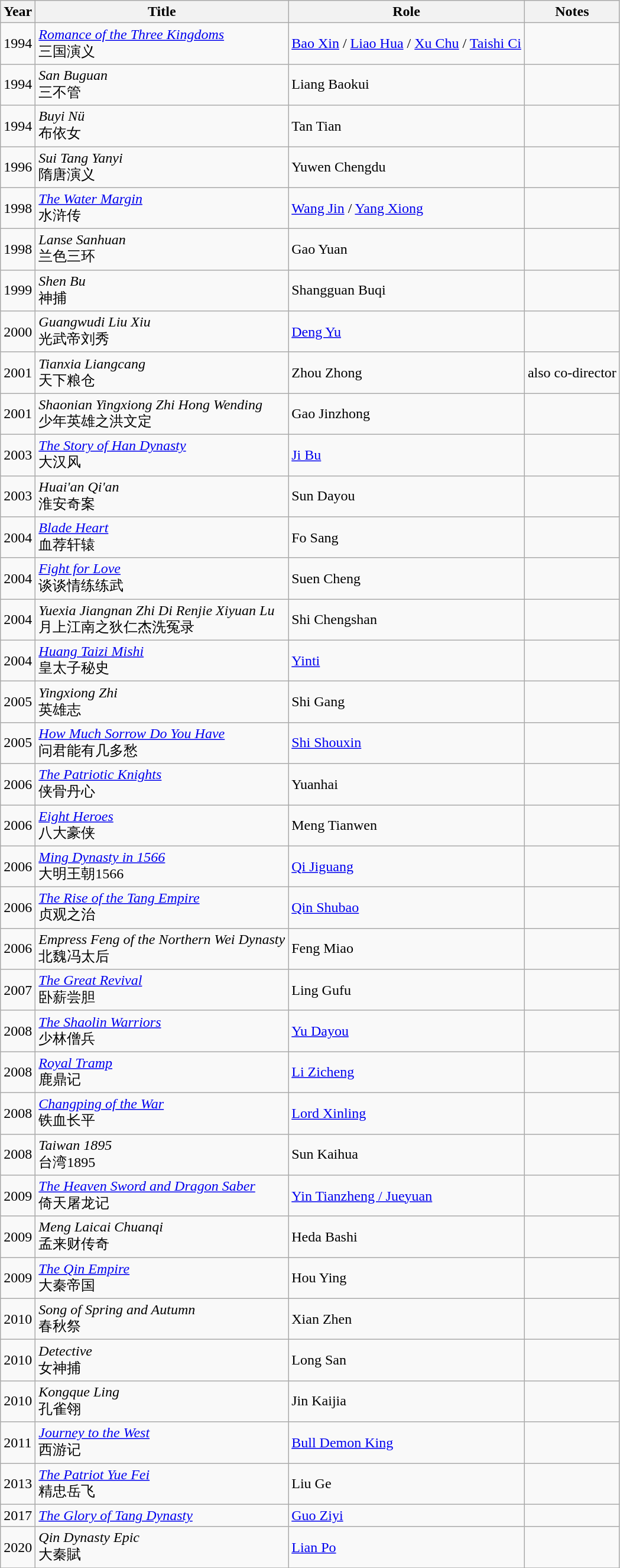<table class="wikitable sortable">
<tr>
<th>Year</th>
<th>Title</th>
<th>Role</th>
<th class="unsortable">Notes</th>
</tr>
<tr>
<td>1994</td>
<td><em><a href='#'>Romance of the Three Kingdoms</a></em><br>三国演义</td>
<td><a href='#'>Bao Xin</a> / <a href='#'>Liao Hua</a> / <a href='#'>Xu Chu</a> / <a href='#'>Taishi Ci</a></td>
<td></td>
</tr>
<tr>
<td>1994</td>
<td><em>San Buguan</em><br>三不管</td>
<td>Liang Baokui</td>
<td></td>
</tr>
<tr>
<td>1994</td>
<td><em>Buyi Nü</em><br>布依女</td>
<td>Tan Tian</td>
<td></td>
</tr>
<tr>
<td>1996</td>
<td><em>Sui Tang Yanyi</em><br>隋唐演义</td>
<td>Yuwen Chengdu</td>
<td></td>
</tr>
<tr>
<td>1998</td>
<td><em><a href='#'>The Water Margin</a></em><br>水浒传</td>
<td><a href='#'>Wang Jin</a> / <a href='#'>Yang Xiong</a></td>
<td></td>
</tr>
<tr>
<td>1998</td>
<td><em>Lanse Sanhuan</em><br>兰色三环</td>
<td>Gao Yuan</td>
<td></td>
</tr>
<tr>
<td>1999</td>
<td><em>Shen Bu</em><br>神捕</td>
<td>Shangguan Buqi</td>
<td></td>
</tr>
<tr>
<td>2000</td>
<td><em>Guangwudi Liu Xiu</em><br>光武帝刘秀</td>
<td><a href='#'>Deng Yu</a></td>
<td></td>
</tr>
<tr>
<td>2001</td>
<td><em>Tianxia Liangcang</em><br>天下粮仓</td>
<td>Zhou Zhong</td>
<td>also co-director</td>
</tr>
<tr>
<td>2001</td>
<td><em>Shaonian Yingxiong Zhi Hong Wending</em><br>少年英雄之洪文定</td>
<td>Gao Jinzhong</td>
<td></td>
</tr>
<tr>
<td>2003</td>
<td><em><a href='#'>The Story of Han Dynasty</a></em><br>大汉风</td>
<td><a href='#'>Ji Bu</a></td>
<td></td>
</tr>
<tr>
<td>2003</td>
<td><em>Huai'an Qi'an</em><br>淮安奇案</td>
<td>Sun Dayou</td>
<td></td>
</tr>
<tr>
<td>2004</td>
<td><em><a href='#'>Blade Heart</a></em><br>血荐轩辕</td>
<td>Fo Sang</td>
<td></td>
</tr>
<tr>
<td>2004</td>
<td><em><a href='#'>Fight for Love</a></em><br>谈谈情练练武</td>
<td>Suen Cheng</td>
<td></td>
</tr>
<tr>
<td>2004</td>
<td><em>Yuexia Jiangnan Zhi Di Renjie Xiyuan Lu</em><br>月上江南之狄仁杰洗冤录</td>
<td>Shi Chengshan</td>
<td></td>
</tr>
<tr>
<td>2004</td>
<td><em><a href='#'>Huang Taizi Mishi</a></em><br>皇太子秘史</td>
<td><a href='#'>Yinti</a></td>
<td></td>
</tr>
<tr>
<td>2005</td>
<td><em>Yingxiong Zhi</em><br>英雄志</td>
<td>Shi Gang</td>
<td></td>
</tr>
<tr>
<td>2005</td>
<td><em><a href='#'>How Much Sorrow Do You Have</a></em><br>问君能有几多愁</td>
<td><a href='#'>Shi Shouxin</a></td>
<td></td>
</tr>
<tr>
<td>2006</td>
<td><em><a href='#'>The Patriotic Knights</a></em><br>侠骨丹心</td>
<td>Yuanhai</td>
<td></td>
</tr>
<tr>
<td>2006</td>
<td><em><a href='#'>Eight Heroes</a></em><br>八大豪侠</td>
<td>Meng Tianwen</td>
<td></td>
</tr>
<tr>
<td>2006</td>
<td><em><a href='#'>Ming Dynasty in 1566</a></em><br>大明王朝1566</td>
<td><a href='#'>Qi Jiguang</a></td>
<td></td>
</tr>
<tr>
<td>2006</td>
<td><em><a href='#'>The Rise of the Tang Empire</a></em><br>贞观之治</td>
<td><a href='#'>Qin Shubao</a></td>
<td></td>
</tr>
<tr>
<td>2006</td>
<td><em>Empress Feng of the Northern Wei Dynasty</em><br>北魏冯太后</td>
<td>Feng Miao</td>
<td></td>
</tr>
<tr>
<td>2007</td>
<td><em><a href='#'>The Great Revival</a></em><br>卧薪尝胆</td>
<td>Ling Gufu</td>
<td></td>
</tr>
<tr>
<td>2008</td>
<td><em><a href='#'>The Shaolin Warriors</a></em><br>少林僧兵</td>
<td><a href='#'>Yu Dayou</a></td>
<td></td>
</tr>
<tr>
<td>2008</td>
<td><em><a href='#'>Royal Tramp</a></em><br>鹿鼎记</td>
<td><a href='#'>Li Zicheng</a></td>
<td></td>
</tr>
<tr>
<td>2008</td>
<td><em><a href='#'>Changping of the War</a></em><br>铁血长平</td>
<td><a href='#'>Lord Xinling</a></td>
<td></td>
</tr>
<tr>
<td>2008</td>
<td><em>Taiwan 1895</em><br>台湾1895</td>
<td>Sun Kaihua</td>
<td></td>
</tr>
<tr>
<td>2009</td>
<td><em><a href='#'>The Heaven Sword and Dragon Saber</a></em><br>倚天屠龙记</td>
<td><a href='#'>Yin Tianzheng / Jueyuan</a></td>
<td></td>
</tr>
<tr>
<td>2009</td>
<td><em>Meng Laicai Chuanqi</em><br>孟来财传奇</td>
<td>Heda Bashi</td>
<td></td>
</tr>
<tr>
<td>2009</td>
<td><em><a href='#'>The Qin Empire</a></em><br>大秦帝国</td>
<td>Hou Ying</td>
<td></td>
</tr>
<tr>
<td>2010</td>
<td><em>Song of Spring and Autumn</em><br>春秋祭</td>
<td>Xian Zhen</td>
<td></td>
</tr>
<tr>
<td>2010</td>
<td><em>Detective</em><br>女神捕</td>
<td>Long San</td>
<td></td>
</tr>
<tr>
<td>2010</td>
<td><em>Kongque Ling</em><br>孔雀翎</td>
<td>Jin Kaijia</td>
<td></td>
</tr>
<tr>
<td>2011</td>
<td><em><a href='#'>Journey to the West</a></em><br>西游记</td>
<td><a href='#'>Bull Demon King</a></td>
<td></td>
</tr>
<tr>
<td>2013</td>
<td><em><a href='#'>The Patriot Yue Fei</a></em><br>精忠岳飞</td>
<td>Liu Ge</td>
<td></td>
</tr>
<tr>
<td>2017</td>
<td><em><a href='#'>The Glory of Tang Dynasty</a></em></td>
<td><a href='#'>Guo Ziyi</a></td>
<td></td>
</tr>
<tr>
<td>2020</td>
<td><em>Qin Dynasty Epic</em><br>大秦賦</td>
<td><a href='#'>Lian Po</a></td>
<td></td>
</tr>
<tr>
</tr>
</table>
